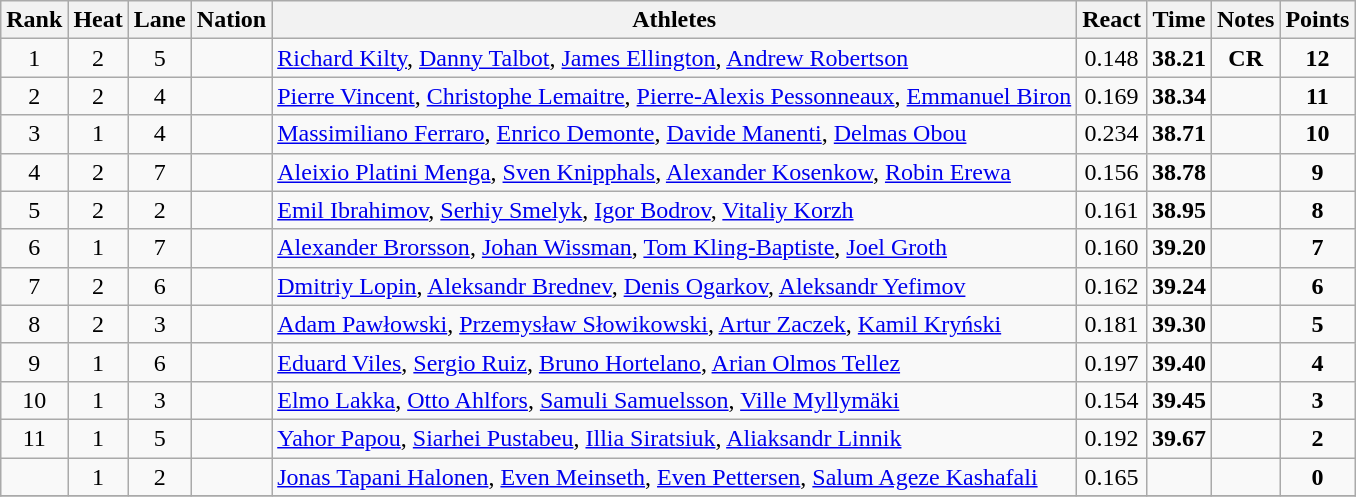<table class="wikitable sortable" style="text-align:center">
<tr>
<th>Rank</th>
<th>Heat</th>
<th>Lane</th>
<th>Nation</th>
<th>Athletes</th>
<th>React</th>
<th>Time</th>
<th>Notes</th>
<th>Points</th>
</tr>
<tr>
<td>1</td>
<td>2</td>
<td>5</td>
<td align=left></td>
<td align=left><a href='#'>Richard Kilty</a>, <a href='#'>Danny Talbot</a>, <a href='#'>James Ellington</a>, <a href='#'>Andrew Robertson</a></td>
<td>0.148</td>
<td><strong>38.21</strong></td>
<td><strong>CR </strong></td>
<td><strong>12</strong></td>
</tr>
<tr>
<td>2</td>
<td>2</td>
<td>4</td>
<td align=left></td>
<td align=left><a href='#'>Pierre Vincent</a>, <a href='#'>Christophe Lemaitre</a>, <a href='#'>Pierre-Alexis Pessonneaux</a>, <a href='#'>Emmanuel Biron</a></td>
<td>0.169</td>
<td><strong>38.34</strong></td>
<td></td>
<td><strong>11</strong></td>
</tr>
<tr>
<td>3</td>
<td>1</td>
<td>4</td>
<td align=left></td>
<td align=left><a href='#'>Massimiliano Ferraro</a>, <a href='#'>Enrico Demonte</a>, <a href='#'>Davide Manenti</a>, <a href='#'>Delmas Obou</a></td>
<td>0.234</td>
<td><strong>38.71</strong></td>
<td></td>
<td><strong>10</strong></td>
</tr>
<tr>
<td>4</td>
<td>2</td>
<td>7</td>
<td align=left></td>
<td align=left><a href='#'>Aleixio Platini Menga</a>, <a href='#'>Sven Knipphals</a>, <a href='#'>Alexander Kosenkow</a>, <a href='#'>Robin Erewa</a></td>
<td>0.156</td>
<td><strong>38.78</strong></td>
<td></td>
<td><strong>9</strong></td>
</tr>
<tr>
<td>5</td>
<td>2</td>
<td>2</td>
<td align=left></td>
<td align=left><a href='#'>Emil Ibrahimov</a>, <a href='#'>Serhiy Smelyk</a>, <a href='#'>Igor Bodrov</a>, <a href='#'>Vitaliy Korzh</a></td>
<td>0.161</td>
<td><strong>38.95</strong></td>
<td></td>
<td><strong>8</strong></td>
</tr>
<tr>
<td>6</td>
<td>1</td>
<td>7</td>
<td align=left></td>
<td align=left><a href='#'>Alexander Brorsson</a>, <a href='#'>Johan Wissman</a>, <a href='#'>Tom Kling-Baptiste</a>, <a href='#'>Joel Groth</a></td>
<td>0.160</td>
<td><strong>39.20</strong></td>
<td></td>
<td><strong>7</strong></td>
</tr>
<tr>
<td>7</td>
<td>2</td>
<td>6</td>
<td align=left></td>
<td align=left><a href='#'>Dmitriy Lopin</a>, <a href='#'>Aleksandr Brednev</a>, <a href='#'>Denis Ogarkov</a>, <a href='#'>Aleksandr Yefimov</a></td>
<td>0.162</td>
<td><strong>39.24</strong></td>
<td></td>
<td><strong>6</strong></td>
</tr>
<tr>
<td>8</td>
<td>2</td>
<td>3</td>
<td align=left></td>
<td align=left><a href='#'>Adam Pawłowski</a>, <a href='#'>Przemysław Słowikowski</a>, <a href='#'>Artur Zaczek</a>, <a href='#'>Kamil Kryński</a></td>
<td>0.181</td>
<td><strong>39.30</strong></td>
<td></td>
<td><strong>5</strong></td>
</tr>
<tr>
<td>9</td>
<td>1</td>
<td>6</td>
<td align=left></td>
<td align=left><a href='#'>Eduard Viles</a>, <a href='#'>Sergio Ruiz</a>, <a href='#'>Bruno Hortelano</a>, <a href='#'>Arian Olmos Tellez</a></td>
<td>0.197</td>
<td><strong>39.40</strong></td>
<td></td>
<td><strong>4</strong></td>
</tr>
<tr>
<td>10</td>
<td>1</td>
<td>3</td>
<td align=left></td>
<td align=left><a href='#'>Elmo Lakka</a>, <a href='#'>Otto Ahlfors</a>, <a href='#'>Samuli Samuelsson</a>, <a href='#'>Ville Myllymäki</a></td>
<td>0.154</td>
<td><strong>39.45</strong></td>
<td></td>
<td><strong>3</strong></td>
</tr>
<tr>
<td>11</td>
<td>1</td>
<td>5</td>
<td align=left></td>
<td align=left><a href='#'>Yahor Papou</a>, <a href='#'>Siarhei Pustabeu</a>, <a href='#'>Illia Siratsiuk</a>, <a href='#'>Aliaksandr Linnik</a></td>
<td>0.192</td>
<td><strong>39.67</strong></td>
<td></td>
<td><strong>2</strong></td>
</tr>
<tr>
<td></td>
<td>1</td>
<td>2</td>
<td align=left></td>
<td align=left><a href='#'>Jonas Tapani Halonen</a>, <a href='#'>Even Meinseth</a>, <a href='#'>Even Pettersen</a>, <a href='#'>Salum Ageze Kashafali</a></td>
<td>0.165</td>
<td><strong></strong></td>
<td></td>
<td><strong>0</strong></td>
</tr>
<tr>
</tr>
</table>
